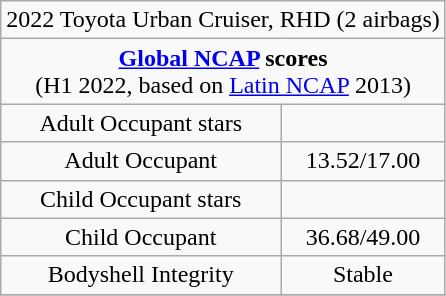<table class="wikitable" style="text-align:center">
<tr>
<td colspan="2">2022 Toyota Urban Cruiser, RHD (2 airbags)</td>
</tr>
<tr>
<td colspan="2"><strong><a href='#'>Global NCAP</a> scores</strong> <br> (H1 2022, based on <a href='#'>Latin NCAP</a> 2013)</td>
</tr>
<tr>
<td>Adult Occupant stars</td>
<td></td>
</tr>
<tr>
<td>Adult Occupant</td>
<td>13.52/17.00</td>
</tr>
<tr>
<td>Child Occupant stars</td>
<td></td>
</tr>
<tr>
<td>Child Occupant</td>
<td>36.68/49.00</td>
</tr>
<tr>
<td>Bodyshell Integrity</td>
<td>Stable</td>
</tr>
<tr>
</tr>
</table>
